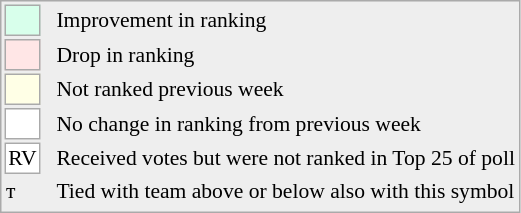<table style="font-size:90%; border:1px solid #aaa; white-space:nowrap; background:#eee;">
<tr>
<td style="background:#d8ffeb; width:20px; border:1px solid #aaa;"> </td>
<td rowspan=6> </td>
<td>Improvement in ranking</td>
</tr>
<tr>
<td style="background:#ffe6e6; width:20px; border:1px solid #aaa;"> </td>
<td>Drop in ranking</td>
</tr>
<tr>
<td style="background:#ffffe6; width:20px; border:1px solid #aaa;"> </td>
<td>Not ranked previous week</td>
</tr>
<tr>
<td style="background:#fff; width:20px; border:1px solid #aaa;"> </td>
<td>No change in ranking from previous week</td>
</tr>
<tr>
<td style="text-align:center; width:20px; border:1px solid #aaa; background:white;">RV</td>
<td>Received votes but were not ranked in Top 25 of poll</td>
</tr>
<tr>
<td>т</td>
<td>Tied with team above or below also with this symbol</td>
</tr>
<tr>
</tr>
</table>
